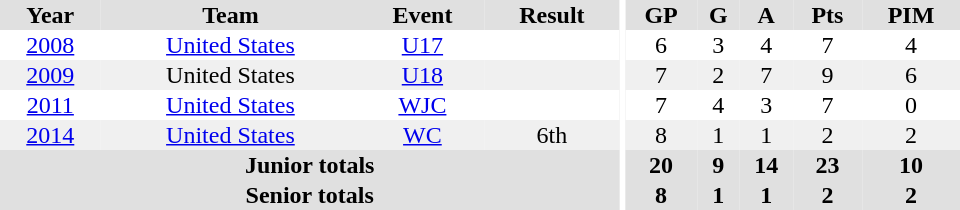<table border="0" cellpadding="1" cellspacing="0" style="text-align:center; width:40em">
<tr ALIGN="center" bgcolor="#e0e0e0">
<th>Year</th>
<th>Team</th>
<th>Event</th>
<th>Result</th>
<th rowspan="99" bgcolor="#ffffff"></th>
<th>GP</th>
<th>G</th>
<th>A</th>
<th>Pts</th>
<th>PIM</th>
</tr>
<tr>
<td><a href='#'>2008</a></td>
<td><a href='#'>United States</a></td>
<td><a href='#'>U17</a></td>
<td></td>
<td>6</td>
<td>3</td>
<td>4</td>
<td>7</td>
<td>4</td>
</tr>
<tr style="background:#f0f0f0;">
<td><a href='#'>2009</a></td>
<td>United States</td>
<td><a href='#'>U18</a></td>
<td></td>
<td>7</td>
<td>2</td>
<td>7</td>
<td>9</td>
<td>6</td>
</tr>
<tr>
<td><a href='#'>2011</a></td>
<td><a href='#'>United States</a></td>
<td><a href='#'>WJC</a></td>
<td></td>
<td>7</td>
<td>4</td>
<td>3</td>
<td>7</td>
<td>0</td>
</tr>
<tr style="background:#f0f0f0;">
<td><a href='#'>2014</a></td>
<td><a href='#'>United States</a></td>
<td><a href='#'>WC</a></td>
<td>6th</td>
<td>8</td>
<td>1</td>
<td>1</td>
<td>2</td>
<td>2</td>
</tr>
<tr style="background:#e0e0e0;">
<th colspan=4>Junior totals</th>
<th>20</th>
<th>9</th>
<th>14</th>
<th>23</th>
<th>10</th>
</tr>
<tr style="background:#e0e0e0;">
<th colspan=4>Senior totals</th>
<th>8</th>
<th>1</th>
<th>1</th>
<th>2</th>
<th>2</th>
</tr>
</table>
